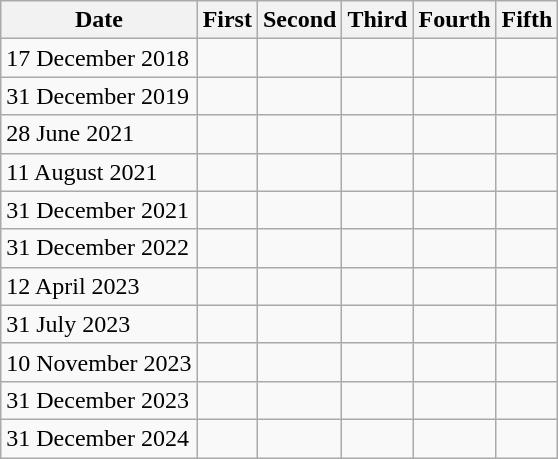<table class="wikitable">
<tr>
<th>Date</th>
<th>First</th>
<th>Second</th>
<th>Third</th>
<th>Fourth</th>
<th>Fifth</th>
</tr>
<tr>
<td>17 December 2018</td>
<td></td>
<td></td>
<td></td>
<td></td>
<td></td>
</tr>
<tr>
<td>31 December 2019</td>
<td></td>
<td></td>
<td></td>
<td></td>
<td></td>
</tr>
<tr>
<td>28 June 2021</td>
<td></td>
<td></td>
<td></td>
<td></td>
<td></td>
</tr>
<tr>
<td>11 August 2021</td>
<td></td>
<td></td>
<td></td>
<td></td>
<td></td>
</tr>
<tr>
<td>31 December 2021</td>
<td></td>
<td></td>
<td></td>
<td></td>
<td></td>
</tr>
<tr>
<td>31 December 2022</td>
<td></td>
<td></td>
<td></td>
<td></td>
<td></td>
</tr>
<tr>
<td>12 April 2023</td>
<td></td>
<td></td>
<td></td>
<td></td>
<td></td>
</tr>
<tr>
<td>31 July 2023</td>
<td></td>
<td></td>
<td></td>
<td></td>
<td></td>
</tr>
<tr>
<td>10 November 2023</td>
<td></td>
<td></td>
<td></td>
<td></td>
<td></td>
</tr>
<tr>
<td>31 December 2023</td>
<td></td>
<td></td>
<td></td>
<td></td>
<td></td>
</tr>
<tr>
<td>31 December 2024</td>
<td></td>
<td></td>
<td></td>
<td></td>
<td></td>
</tr>
</table>
